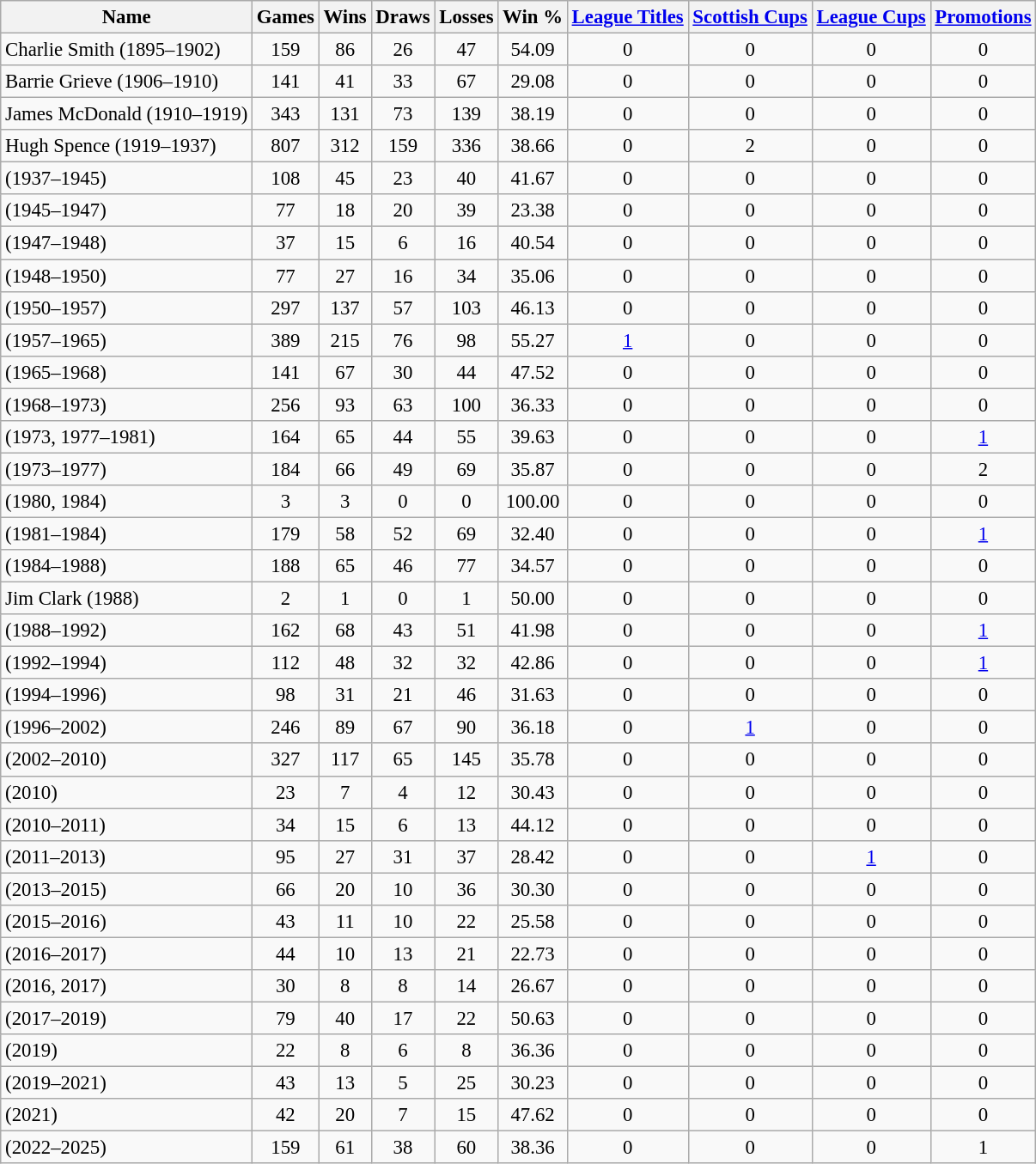<table class="wikitable sortable" style="text-align: center; font-size:95%">
<tr>
<th class="unsortable">Name</th>
<th>Games</th>
<th>Wins</th>
<th>Draws</th>
<th>Losses</th>
<th>Win %</th>
<th class="unsortable"><a href='#'>League Titles</a></th>
<th class="unsortable"><a href='#'>Scottish Cups</a></th>
<th class="unsortable"><a href='#'>League Cups</a></th>
<th class="unsortable"><a href='#'>Promotions</a></th>
</tr>
<tr>
<td align=left>Charlie Smith (1895–1902)</td>
<td>159</td>
<td>86</td>
<td>26</td>
<td>47</td>
<td>54.09</td>
<td>0</td>
<td>0</td>
<td>0</td>
<td>0</td>
</tr>
<tr>
<td align=left>Barrie Grieve (1906–1910)</td>
<td>141</td>
<td>41</td>
<td>33</td>
<td>67</td>
<td>29.08</td>
<td>0</td>
<td>0</td>
<td>0</td>
<td>0</td>
</tr>
<tr>
<td align=left>James McDonald (1910–1919)</td>
<td>343</td>
<td>131</td>
<td>73</td>
<td>139</td>
<td>38.19</td>
<td>0</td>
<td>0</td>
<td>0</td>
<td>0</td>
</tr>
<tr>
<td align=left>Hugh Spence (1919–1937)</td>
<td>807</td>
<td>312</td>
<td>159</td>
<td>336</td>
<td>38.66</td>
<td>0</td>
<td>2</td>
<td>0</td>
<td>0</td>
</tr>
<tr>
<td align=left> (1937–1945)</td>
<td>108</td>
<td>45</td>
<td>23</td>
<td>40</td>
<td>41.67</td>
<td>0</td>
<td>0</td>
<td>0</td>
<td>0</td>
</tr>
<tr>
<td align=left> (1945–1947)</td>
<td>77</td>
<td>18</td>
<td>20</td>
<td>39</td>
<td>23.38</td>
<td>0</td>
<td>0</td>
<td>0</td>
<td>0</td>
</tr>
<tr>
<td align=left> (1947–1948)</td>
<td>37</td>
<td>15</td>
<td>6</td>
<td>16</td>
<td>40.54</td>
<td>0</td>
<td>0</td>
<td>0</td>
<td>0</td>
</tr>
<tr>
<td align=left> (1948–1950)</td>
<td>77</td>
<td>27</td>
<td>16</td>
<td>34</td>
<td>35.06</td>
<td>0</td>
<td>0</td>
<td>0</td>
<td>0</td>
</tr>
<tr>
<td align=left> (1950–1957)</td>
<td>297</td>
<td>137</td>
<td>57</td>
<td>103</td>
<td>46.13</td>
<td>0</td>
<td>0</td>
<td>0</td>
<td>0</td>
</tr>
<tr>
<td align=left> (1957–1965)</td>
<td>389</td>
<td>215</td>
<td>76</td>
<td>98</td>
<td>55.27</td>
<td><a href='#'>1</a></td>
<td>0</td>
<td>0</td>
<td>0</td>
</tr>
<tr>
<td align=left> (1965–1968)</td>
<td>141</td>
<td>67</td>
<td>30</td>
<td>44</td>
<td>47.52</td>
<td>0</td>
<td>0</td>
<td>0</td>
<td>0</td>
</tr>
<tr>
<td align=left> (1968–1973)</td>
<td>256</td>
<td>93</td>
<td>63</td>
<td>100</td>
<td>36.33</td>
<td>0</td>
<td>0</td>
<td>0</td>
<td>0</td>
</tr>
<tr>
<td align=left> (1973, 1977–1981)</td>
<td>164</td>
<td>65</td>
<td>44</td>
<td>55</td>
<td>39.63</td>
<td>0</td>
<td>0</td>
<td>0</td>
<td><a href='#'>1</a></td>
</tr>
<tr>
<td align=left> (1973–1977)</td>
<td>184</td>
<td>66</td>
<td>49</td>
<td>69</td>
<td>35.87</td>
<td>0</td>
<td>0</td>
<td>0</td>
<td>2</td>
</tr>
<tr>
<td align=left> (1980, 1984)</td>
<td>3</td>
<td>3</td>
<td>0</td>
<td>0</td>
<td>100.00</td>
<td>0</td>
<td>0</td>
<td>0</td>
<td>0</td>
</tr>
<tr>
<td align=left> (1981–1984)</td>
<td>179</td>
<td>58</td>
<td>52</td>
<td>69</td>
<td>32.40</td>
<td>0</td>
<td>0</td>
<td>0</td>
<td><a href='#'>1</a></td>
</tr>
<tr>
<td align=left> (1984–1988)</td>
<td>188</td>
<td>65</td>
<td>46</td>
<td>77</td>
<td>34.57</td>
<td>0</td>
<td>0</td>
<td>0</td>
<td>0</td>
</tr>
<tr>
<td align=left>Jim Clark (1988)</td>
<td>2</td>
<td>1</td>
<td>0</td>
<td>1</td>
<td>50.00</td>
<td>0</td>
<td>0</td>
<td>0</td>
<td>0</td>
</tr>
<tr>
<td align=left> (1988–1992)</td>
<td>162</td>
<td>68</td>
<td>43</td>
<td>51</td>
<td>41.98</td>
<td>0</td>
<td>0</td>
<td>0</td>
<td><a href='#'>1</a></td>
</tr>
<tr>
<td align=left> (1992–1994)</td>
<td>112</td>
<td>48</td>
<td>32</td>
<td>32</td>
<td>42.86</td>
<td>0</td>
<td>0</td>
<td>0</td>
<td><a href='#'>1</a></td>
</tr>
<tr>
<td align=left> (1994–1996)</td>
<td>98</td>
<td>31</td>
<td>21</td>
<td>46</td>
<td>31.63</td>
<td>0</td>
<td>0</td>
<td>0</td>
<td>0</td>
</tr>
<tr>
<td align=left> (1996–2002)</td>
<td>246</td>
<td>89</td>
<td>67</td>
<td>90</td>
<td>36.18</td>
<td>0</td>
<td><a href='#'>1</a></td>
<td>0</td>
<td>0</td>
</tr>
<tr>
<td align=left> (2002–2010)</td>
<td>327</td>
<td>117</td>
<td>65</td>
<td>145</td>
<td>35.78</td>
<td>0</td>
<td>0</td>
<td>0</td>
<td>0</td>
</tr>
<tr>
<td align=left> (2010)</td>
<td>23</td>
<td>7</td>
<td>4</td>
<td>12</td>
<td>30.43</td>
<td>0</td>
<td>0</td>
<td>0</td>
<td>0</td>
</tr>
<tr>
<td align=left> (2010–2011)</td>
<td>34</td>
<td>15</td>
<td>6</td>
<td>13</td>
<td>44.12</td>
<td>0</td>
<td>0</td>
<td>0</td>
<td>0</td>
</tr>
<tr>
<td align=left> (2011–2013)</td>
<td>95</td>
<td>27</td>
<td>31</td>
<td>37</td>
<td>28.42</td>
<td>0</td>
<td>0</td>
<td><a href='#'>1</a></td>
<td>0</td>
</tr>
<tr>
<td align=left> (2013–2015)</td>
<td>66</td>
<td>20</td>
<td>10</td>
<td>36</td>
<td>30.30</td>
<td>0</td>
<td>0</td>
<td>0</td>
<td>0</td>
</tr>
<tr>
<td align=left> (2015–2016)</td>
<td>43</td>
<td>11</td>
<td>10</td>
<td>22</td>
<td>25.58</td>
<td>0</td>
<td>0</td>
<td>0</td>
<td>0</td>
</tr>
<tr>
<td align=left> (2016–2017)</td>
<td>44</td>
<td>10</td>
<td>13</td>
<td>21</td>
<td>22.73</td>
<td>0</td>
<td>0</td>
<td>0</td>
<td>0</td>
</tr>
<tr>
<td align=left> (2016, 2017)</td>
<td>30</td>
<td>8</td>
<td>8</td>
<td>14</td>
<td>26.67</td>
<td>0</td>
<td>0</td>
<td>0</td>
<td>0</td>
</tr>
<tr>
<td align=left> (2017–2019)</td>
<td>79</td>
<td>40</td>
<td>17</td>
<td>22</td>
<td>50.63</td>
<td>0</td>
<td>0</td>
<td>0</td>
<td>0</td>
</tr>
<tr>
<td align=left> (2019)</td>
<td>22</td>
<td>8</td>
<td>6</td>
<td>8</td>
<td>36.36</td>
<td>0</td>
<td>0</td>
<td>0</td>
<td>0</td>
</tr>
<tr>
<td align=left> (2019–2021)</td>
<td>43</td>
<td>13</td>
<td>5</td>
<td>25</td>
<td>30.23</td>
<td>0</td>
<td>0</td>
<td>0</td>
<td>0</td>
</tr>
<tr>
<td align=left> (2021)</td>
<td>42</td>
<td>20</td>
<td>7</td>
<td>15</td>
<td>47.62</td>
<td>0</td>
<td>0</td>
<td>0</td>
<td>0</td>
</tr>
<tr>
<td align=left> (2022–2025)</td>
<td>159</td>
<td>61</td>
<td>38</td>
<td>60</td>
<td>38.36</td>
<td>0</td>
<td>0</td>
<td>0</td>
<td>1</td>
</tr>
</table>
